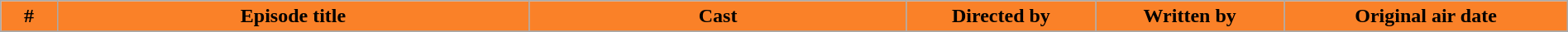<table class="wikitable plainrowheaders" style="margin: auto; width: 100%">
<tr>
<th style="background:#FA8128;" width="3%;">#</th>
<th style="background:#FA8128;" width="25%;">Episode title</th>
<th style="background:#FA8128;" width="20%;">Cast</th>
<th style="background:#FA8128;" width="10%;">Directed by</th>
<th style="background:#FA8128;" width="10%;">Written by</th>
<th style="background:#FA8128;" width="15%;">Original air date</th>
</tr>
<tr>
</tr>
</table>
